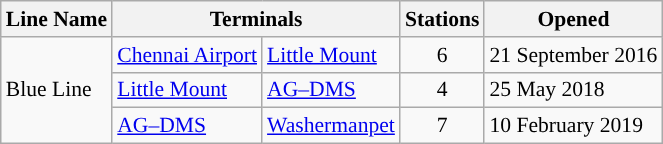<table class="wikitable sortable" style="font-size:90%;">
<tr>
<th>Line Name</th>
<th colspan="2">Terminals</th>
<th>Stations</th>
<th>Opened</th>
</tr>
<tr>
<td rowspan="3" style="background:#"><span>Blue Line</span></td>
<td><a href='#'>Chennai Airport</a></td>
<td><a href='#'>Little Mount</a></td>
<td style="text-align:center">6</td>
<td>21 September 2016</td>
</tr>
<tr>
<td><a href='#'>Little Mount</a></td>
<td><a href='#'>AG–DMS</a></td>
<td style="text-align:center">4</td>
<td>25 May 2018</td>
</tr>
<tr>
<td><a href='#'>AG–DMS</a></td>
<td><a href='#'>Washermanpet</a></td>
<td style="text-align:center">7</td>
<td>10 February 2019</td>
</tr>
</table>
